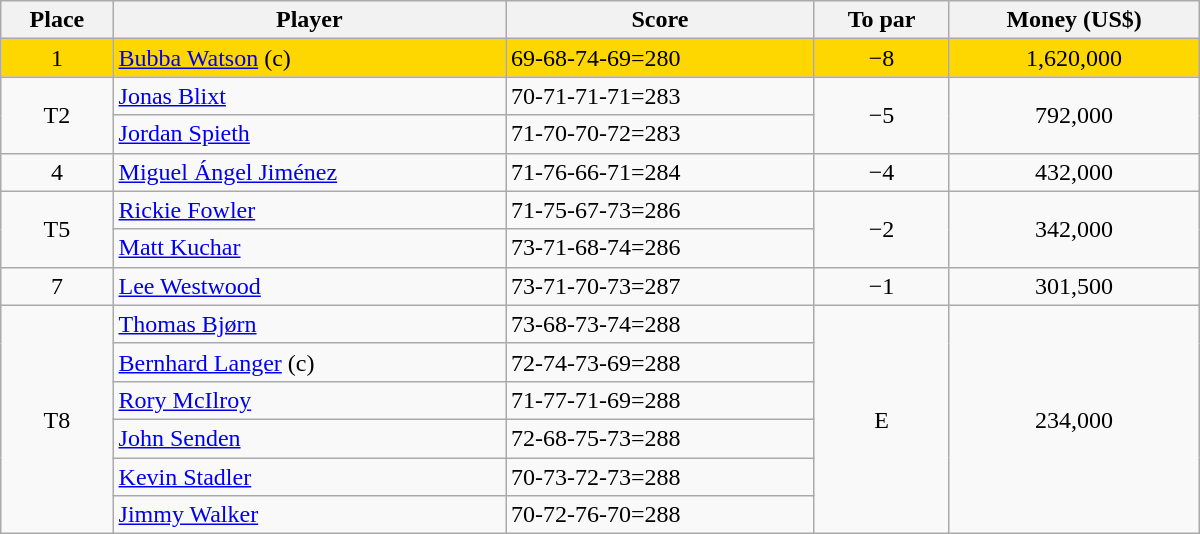<table class="wikitable" style="width:50em;margin-bottom:0;">
<tr>
<th>Place</th>
<th>Player</th>
<th>Score</th>
<th>To par</th>
<th>Money (US$)</th>
</tr>
<tr style="background:gold">
<td align=center>1</td>
<td> <a href='#'>Bubba Watson</a> (c)</td>
<td>69-68-74-69=280</td>
<td align=center>−8</td>
<td align=center>1,620,000</td>
</tr>
<tr>
<td rowspan=2 align=center>T2</td>
<td> <a href='#'>Jonas Blixt</a></td>
<td>70-71-71-71=283</td>
<td rowspan=2 align=center>−5</td>
<td rowspan=2 align=center>792,000</td>
</tr>
<tr>
<td> <a href='#'>Jordan Spieth</a></td>
<td>71-70-70-72=283</td>
</tr>
<tr>
<td align=center>4</td>
<td> <a href='#'>Miguel Ángel Jiménez</a></td>
<td>71-76-66-71=284</td>
<td align=center>−4</td>
<td align=center>432,000</td>
</tr>
<tr>
<td rowspan=2 align=center>T5</td>
<td> <a href='#'>Rickie Fowler</a></td>
<td>71-75-67-73=286</td>
<td rowspan=2 align=center>−2</td>
<td rowspan=2 align=center>342,000</td>
</tr>
<tr>
<td> <a href='#'>Matt Kuchar</a></td>
<td>73-71-68-74=286</td>
</tr>
<tr>
<td align=center>7</td>
<td> <a href='#'>Lee Westwood</a></td>
<td>73-71-70-73=287</td>
<td align=center>−1</td>
<td align=center>301,500</td>
</tr>
<tr>
<td rowspan=6 align=center>T8</td>
<td> <a href='#'>Thomas Bjørn</a></td>
<td>73-68-73-74=288</td>
<td rowspan=6 align=center>E</td>
<td rowspan=6 align=center>234,000</td>
</tr>
<tr>
<td> <a href='#'>Bernhard Langer</a> (c)</td>
<td>72-74-73-69=288</td>
</tr>
<tr>
<td> <a href='#'>Rory McIlroy</a></td>
<td>71-77-71-69=288</td>
</tr>
<tr>
<td> <a href='#'>John Senden</a></td>
<td>72-68-75-73=288</td>
</tr>
<tr>
<td> <a href='#'>Kevin Stadler</a></td>
<td>70-73-72-73=288</td>
</tr>
<tr>
<td> <a href='#'>Jimmy Walker</a></td>
<td>70-72-76-70=288</td>
</tr>
</table>
